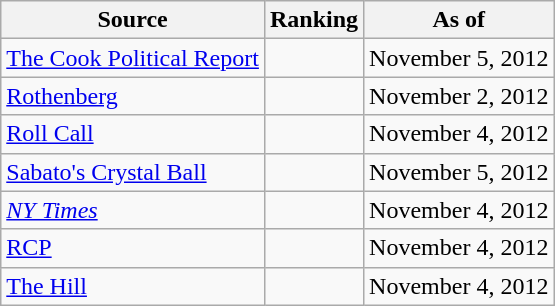<table class="wikitable" style="text-align:center">
<tr>
<th>Source</th>
<th>Ranking</th>
<th>As of</th>
</tr>
<tr>
<td align=left><a href='#'>The Cook Political Report</a></td>
<td></td>
<td>November 5, 2012</td>
</tr>
<tr>
<td align=left><a href='#'>Rothenberg</a></td>
<td></td>
<td>November 2, 2012</td>
</tr>
<tr>
<td align=left><a href='#'>Roll Call</a></td>
<td></td>
<td>November 4, 2012</td>
</tr>
<tr>
<td align=left><a href='#'>Sabato's Crystal Ball</a></td>
<td></td>
<td>November 5, 2012</td>
</tr>
<tr>
<td align=left><a href='#'><em>NY Times</em></a></td>
<td></td>
<td>November 4, 2012</td>
</tr>
<tr>
<td align="left"><a href='#'>RCP</a></td>
<td></td>
<td>November 4, 2012</td>
</tr>
<tr>
<td align=left><a href='#'>The Hill</a></td>
<td></td>
<td>November 4, 2012</td>
</tr>
</table>
